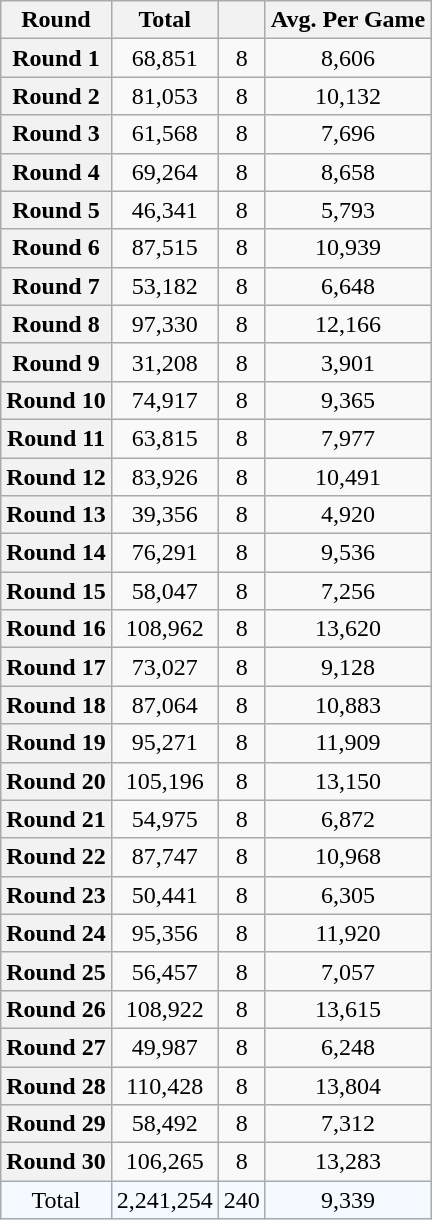<table class="wikitable plainrowheaders sortable" style="text-align:center;">
<tr>
<th>Round</th>
<th>Total</th>
<th></th>
<th>Avg. Per Game</th>
</tr>
<tr>
<th scope='row'>Round 1</th>
<td>68,851</td>
<td>8</td>
<td>8,606</td>
</tr>
<tr>
<th scope='row'>Round 2</th>
<td>81,053</td>
<td>8</td>
<td>10,132</td>
</tr>
<tr>
<th scope='row'>Round 3</th>
<td>61,568</td>
<td>8</td>
<td>7,696</td>
</tr>
<tr>
<th scope='row'>Round 4</th>
<td>69,264</td>
<td>8</td>
<td>8,658</td>
</tr>
<tr>
<th scope='row'>Round 5</th>
<td>46,341</td>
<td>8</td>
<td>5,793</td>
</tr>
<tr>
<th scope='row'>Round 6</th>
<td>87,515</td>
<td>8</td>
<td>10,939</td>
</tr>
<tr>
<th scope='row'>Round 7</th>
<td>53,182</td>
<td>8</td>
<td>6,648</td>
</tr>
<tr>
<th scope='row'>Round 8</th>
<td>97,330</td>
<td>8</td>
<td>12,166</td>
</tr>
<tr>
<th scope='row'>Round 9</th>
<td>31,208</td>
<td>8</td>
<td>3,901</td>
</tr>
<tr>
<th scope='row'>Round 10</th>
<td>74,917</td>
<td>8</td>
<td>9,365</td>
</tr>
<tr>
<th scope='row'>Round 11</th>
<td>63,815</td>
<td>8</td>
<td>7,977</td>
</tr>
<tr>
<th scope='row'>Round 12</th>
<td>83,926</td>
<td>8</td>
<td>10,491</td>
</tr>
<tr>
<th scope='row'>Round 13</th>
<td>39,356</td>
<td>8</td>
<td>4,920</td>
</tr>
<tr>
<th scope='row'>Round 14</th>
<td>76,291</td>
<td>8</td>
<td>9,536</td>
</tr>
<tr>
<th scope='row'>Round 15</th>
<td>58,047</td>
<td>8</td>
<td>7,256</td>
</tr>
<tr>
<th scope='row'>Round 16</th>
<td>108,962</td>
<td>8</td>
<td>13,620</td>
</tr>
<tr>
<th scope='row'>Round 17</th>
<td>73,027</td>
<td>8</td>
<td>9,128</td>
</tr>
<tr>
<th scope='row'>Round 18</th>
<td>87,064</td>
<td>8</td>
<td>10,883</td>
</tr>
<tr>
<th scope='row'>Round 19</th>
<td>95,271</td>
<td>8</td>
<td>11,909</td>
</tr>
<tr>
<th scope='row'>Round 20</th>
<td>105,196</td>
<td>8</td>
<td>13,150</td>
</tr>
<tr>
<th scope='row'>Round 21</th>
<td>54,975</td>
<td>8</td>
<td>6,872</td>
</tr>
<tr>
<th scope='row'>Round 22</th>
<td>87,747</td>
<td>8</td>
<td>10,968</td>
</tr>
<tr>
<th scope='row'>Round 23</th>
<td>50,441</td>
<td>8</td>
<td>6,305</td>
</tr>
<tr>
<th scope='row'>Round 24</th>
<td>95,356</td>
<td>8</td>
<td>11,920</td>
</tr>
<tr>
<th scope='row'>Round 25</th>
<td>56,457</td>
<td>8</td>
<td>7,057</td>
</tr>
<tr>
<th scope='row'>Round 26</th>
<td>108,922</td>
<td>8</td>
<td>13,615</td>
</tr>
<tr>
<th scope='row'>Round 27</th>
<td>49,987</td>
<td>8</td>
<td>6,248</td>
</tr>
<tr>
<th scope='row'>Round 28</th>
<td>110,428</td>
<td>8</td>
<td>13,804</td>
</tr>
<tr>
<th scope='row'>Round 29</th>
<td>58,492</td>
<td>8</td>
<td>7,312</td>
</tr>
<tr>
<th scope='row'>Round 30</th>
<td>106,265</td>
<td>8</td>
<td>13,283</td>
</tr>
<tr style="background:#f4faff;">
<td>Total</td>
<td>2,241,254</td>
<td>240</td>
<td>9,339</td>
</tr>
</table>
